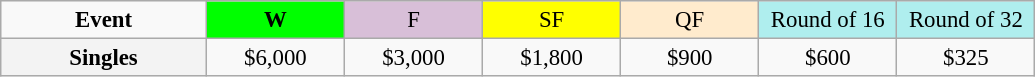<table class=wikitable style=font-size:95%;text-align:center>
<tr>
<td style="width:130px"><strong>Event</strong></td>
<td style="width:85px; background:lime"><strong>W</strong></td>
<td style="width:85px; background:thistle">F</td>
<td style="width:85px; background:#ffff00">SF</td>
<td style="width:85px; background:#ffebcd">QF</td>
<td style="width:85px; background:#afeeee">Round of 16</td>
<td style="width:85px; background:#afeeee">Round of 32</td>
</tr>
<tr>
<th style=background:#f3f3f3>Singles </th>
<td>$6,000</td>
<td>$3,000</td>
<td>$1,800</td>
<td>$900</td>
<td>$600</td>
<td>$325</td>
</tr>
</table>
